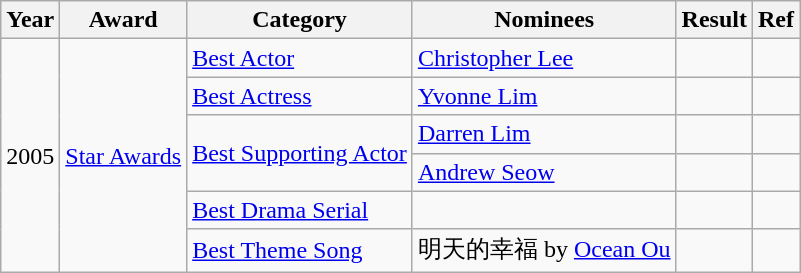<table class="wikitable">
<tr>
<th>Year</th>
<th>Award</th>
<th>Category</th>
<th>Nominees</th>
<th>Result</th>
<th>Ref</th>
</tr>
<tr>
<td rowspan="6">2005</td>
<td rowspan="6"><a href='#'>Star Awards</a></td>
<td><a href='#'>Best Actor</a></td>
<td><a href='#'>Christopher Lee</a></td>
<td></td>
<td></td>
</tr>
<tr>
<td><a href='#'>Best Actress</a></td>
<td><a href='#'>Yvonne Lim</a></td>
<td></td>
<td></td>
</tr>
<tr>
<td rowspan="2"><a href='#'>Best Supporting Actor</a></td>
<td><a href='#'>Darren Lim</a></td>
<td></td>
<td></td>
</tr>
<tr>
<td><a href='#'>Andrew Seow</a></td>
<td></td>
<td></td>
</tr>
<tr>
<td><a href='#'>Best Drama Serial</a></td>
<td></td>
<td></td>
<td></td>
</tr>
<tr>
<td><a href='#'>Best Theme Song</a></td>
<td>明天的幸福 by <a href='#'>Ocean Ou</a></td>
<td></td>
<td></td>
</tr>
</table>
